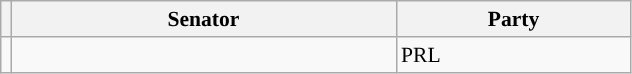<table class="sortable wikitable" style="text-align:left; font-size:90%;">
<tr>
<th></th>
<th width="250">Senator</th>
<th width="150">Party</th>
</tr>
<tr>
<td></td>
<td></td>
<td>PRL</td>
</tr>
</table>
